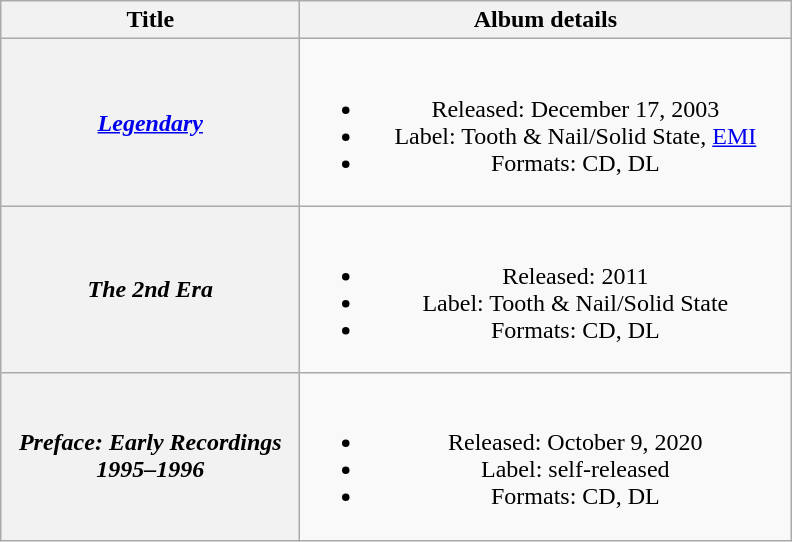<table class="wikitable plainrowheaders" style="text-align:center;">
<tr>
<th scope="col" style="width:12em;">Title</th>
<th scope="col" style="width:20em;">Album details</th>
</tr>
<tr>
<th scope="row"><em><a href='#'>Legendary</a></em></th>
<td><br><ul><li>Released: December 17, 2003</li><li>Label: Tooth & Nail/Solid State, <a href='#'>EMI</a></li><li>Formats: CD, DL</li></ul></td>
</tr>
<tr>
<th scope="row"><em>The 2nd Era</em></th>
<td><br><ul><li>Released: 2011</li><li>Label: Tooth & Nail/Solid State</li><li>Formats: CD, DL</li></ul></td>
</tr>
<tr>
<th scope="row"><em>Preface: Early Recordings 1995–1996</em></th>
<td><br><ul><li>Released: October 9, 2020</li><li>Label: self-released</li><li>Formats: CD, DL</li></ul></td>
</tr>
</table>
